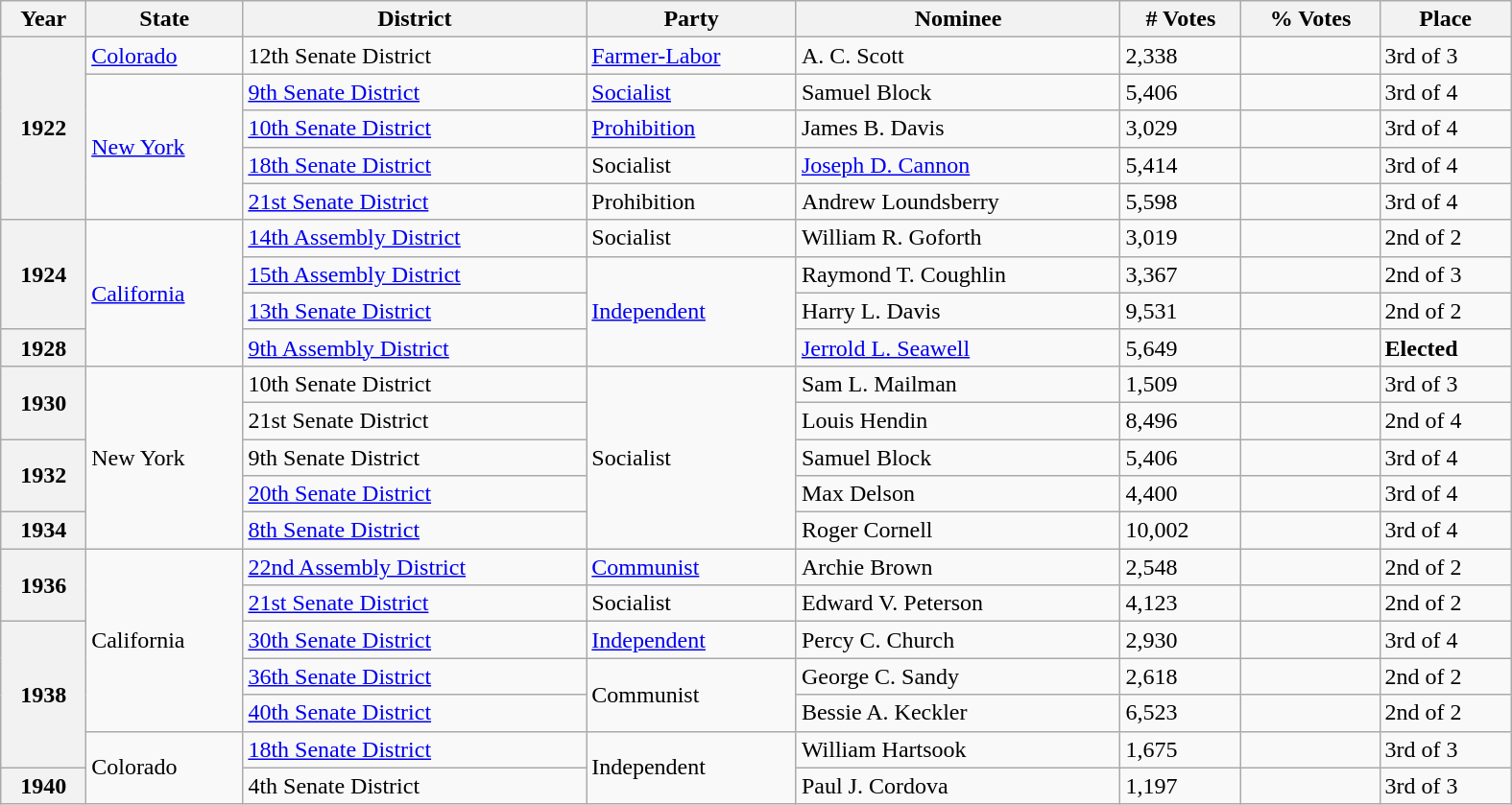<table class="wikitable sortable" style="width:1050px">
<tr>
<th>Year</th>
<th>State</th>
<th>District</th>
<th>Party</th>
<th>Nominee</th>
<th># Votes</th>
<th>% Votes</th>
<th>Place</th>
</tr>
<tr>
<th rowspan="5">1922</th>
<td><a href='#'>Colorado</a></td>
<td>12th Senate District</td>
<td><a href='#'>Farmer-Labor</a></td>
<td>A. C. Scott</td>
<td>2,338</td>
<td></td>
<td>3rd of 3</td>
</tr>
<tr>
<td rowspan="4"><a href='#'>New York</a></td>
<td><a href='#'>9th Senate District</a></td>
<td><a href='#'>Socialist</a></td>
<td>Samuel Block</td>
<td>5,406</td>
<td></td>
<td>3rd of 4</td>
</tr>
<tr>
<td><a href='#'>10th Senate District</a></td>
<td><a href='#'>Prohibition</a></td>
<td>James B. Davis</td>
<td>3,029</td>
<td></td>
<td>3rd of 4</td>
</tr>
<tr>
<td><a href='#'>18th Senate District</a></td>
<td>Socialist</td>
<td><a href='#'>Joseph D. Cannon</a></td>
<td>5,414</td>
<td></td>
<td>3rd of 4</td>
</tr>
<tr>
<td><a href='#'>21st Senate District</a></td>
<td>Prohibition</td>
<td>Andrew Loundsberry</td>
<td>5,598</td>
<td></td>
<td>3rd of 4</td>
</tr>
<tr>
<th rowspan="3">1924</th>
<td rowspan="4"><a href='#'>California</a></td>
<td><a href='#'>14th Assembly District</a></td>
<td>Socialist</td>
<td>William R. Goforth</td>
<td>3,019</td>
<td></td>
<td>2nd of 2</td>
</tr>
<tr>
<td><a href='#'>15th Assembly District</a></td>
<td rowspan="3"><a href='#'>Independent</a></td>
<td>Raymond T. Coughlin</td>
<td>3,367</td>
<td></td>
<td>2nd of 3</td>
</tr>
<tr>
<td><a href='#'>13th Senate District</a></td>
<td>Harry L. Davis</td>
<td>9,531</td>
<td></td>
<td>2nd of 2</td>
</tr>
<tr>
<th>1928</th>
<td><a href='#'>9th Assembly District</a></td>
<td><a href='#'>Jerrold L. Seawell</a></td>
<td>5,649</td>
<td></td>
<td><strong>Elected</strong></td>
</tr>
<tr>
<th rowspan="2">1930</th>
<td rowspan="5">New York</td>
<td>10th Senate District</td>
<td rowspan="5">Socialist</td>
<td>Sam L. Mailman</td>
<td>1,509</td>
<td></td>
<td>3rd of 3</td>
</tr>
<tr>
<td>21st Senate District</td>
<td>Louis Hendin</td>
<td>8,496</td>
<td></td>
<td>2nd of 4</td>
</tr>
<tr>
<th rowspan="2">1932</th>
<td>9th Senate District</td>
<td>Samuel Block</td>
<td>5,406</td>
<td></td>
<td>3rd of 4</td>
</tr>
<tr>
<td><a href='#'>20th Senate District</a></td>
<td>Max Delson</td>
<td>4,400</td>
<td></td>
<td>3rd of 4</td>
</tr>
<tr>
<th>1934</th>
<td><a href='#'>8th Senate District</a></td>
<td>Roger Cornell</td>
<td>10,002</td>
<td></td>
<td>3rd of 4</td>
</tr>
<tr>
<th rowspan="2">1936</th>
<td rowspan="5">California</td>
<td><a href='#'>22nd Assembly District</a></td>
<td><a href='#'>Communist</a></td>
<td>Archie Brown</td>
<td>2,548</td>
<td></td>
<td>2nd of 2</td>
</tr>
<tr>
<td><a href='#'>21st Senate District</a></td>
<td>Socialist</td>
<td>Edward V. Peterson</td>
<td>4,123</td>
<td></td>
<td>2nd of 2</td>
</tr>
<tr>
<th rowspan="4">1938</th>
<td><a href='#'>30th Senate District</a></td>
<td><a href='#'>Independent</a></td>
<td>Percy C. Church</td>
<td>2,930</td>
<td></td>
<td>3rd of 4</td>
</tr>
<tr>
<td><a href='#'>36th Senate District</a></td>
<td rowspan="2">Communist</td>
<td>George C. Sandy</td>
<td>2,618</td>
<td></td>
<td>2nd of 2</td>
</tr>
<tr>
<td><a href='#'>40th Senate District</a></td>
<td>Bessie A. Keckler</td>
<td>6,523</td>
<td></td>
<td>2nd of 2</td>
</tr>
<tr>
<td rowspan="2">Colorado</td>
<td><a href='#'>18th Senate District</a></td>
<td rowspan="2">Independent</td>
<td>William Hartsook</td>
<td>1,675</td>
<td></td>
<td>3rd of 3</td>
</tr>
<tr>
<th>1940</th>
<td>4th Senate District</td>
<td colspan="1" rowspan="1">Paul J. Cordova</td>
<td colspan="1" rowspan="1">1,197</td>
<td></td>
<td>3rd of 3</td>
</tr>
</table>
